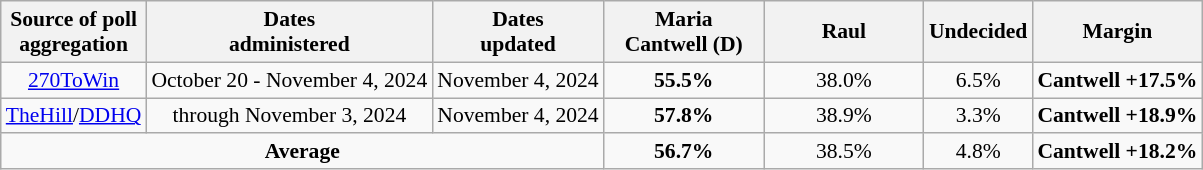<table class="wikitable sortable" style="text-align:center;font-size:90%;line-height:17px">
<tr>
<th>Source of poll<br>aggregation</th>
<th>Dates<br>administered</th>
<th>Dates<br>updated</th>
<th style="width:100px;">Maria<br>Cantwell (D)</th>
<th style="width:100px;">Raul<br></th>
<th>Undecided<br></th>
<th>Margin</th>
</tr>
<tr>
<td><a href='#'>270ToWin</a></td>
<td>October 20 - November 4, 2024</td>
<td>November 4, 2024</td>
<td><strong>55.5%</strong></td>
<td>38.0%</td>
<td>6.5%</td>
<td><strong>Cantwell +17.5%</strong></td>
</tr>
<tr>
<td><a href='#'>TheHill</a>/<a href='#'>DDHQ</a></td>
<td>through November 3, 2024</td>
<td>November 4, 2024</td>
<td><strong>57.8%</strong></td>
<td>38.9%</td>
<td>3.3%</td>
<td><strong>Cantwell +18.9%</strong></td>
</tr>
<tr>
<td colspan="3"><strong>Average</strong></td>
<td><strong>56.7%</strong></td>
<td>38.5%</td>
<td>4.8%</td>
<td><strong>Cantwell +18.2%</strong></td>
</tr>
</table>
